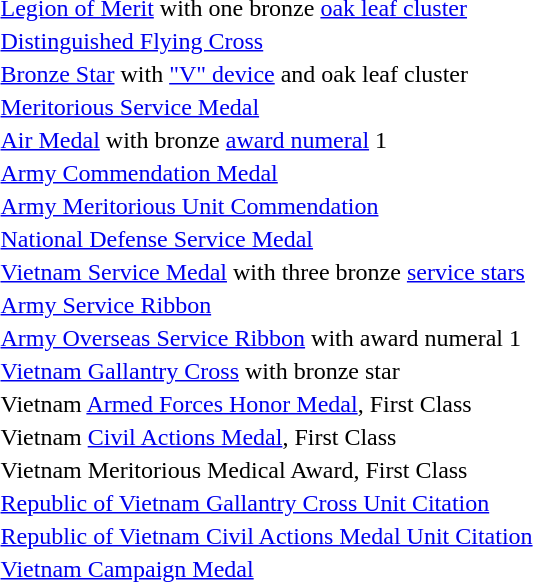<table>
<tr>
<td></td>
<td><a href='#'>Legion of Merit</a> with one bronze <a href='#'>oak leaf cluster</a></td>
</tr>
<tr>
<td></td>
<td><a href='#'>Distinguished Flying Cross</a></td>
</tr>
<tr>
<td></td>
<td><a href='#'>Bronze Star</a> with <a href='#'>"V" device</a> and oak leaf cluster</td>
</tr>
<tr>
<td></td>
<td><a href='#'>Meritorious Service Medal</a></td>
</tr>
<tr>
<td><span></span></td>
<td><a href='#'>Air Medal</a> with bronze <a href='#'>award numeral</a> 1</td>
</tr>
<tr>
<td></td>
<td><a href='#'>Army Commendation Medal</a></td>
</tr>
<tr>
<td></td>
<td><a href='#'>Army Meritorious Unit Commendation</a></td>
</tr>
<tr>
<td></td>
<td><a href='#'>National Defense Service Medal</a></td>
</tr>
<tr>
<td></td>
<td><a href='#'>Vietnam Service Medal</a> with three bronze <a href='#'>service stars</a></td>
</tr>
<tr>
<td></td>
<td><a href='#'>Army Service Ribbon</a></td>
</tr>
<tr>
<td><span></span></td>
<td><a href='#'>Army Overseas Service Ribbon</a> with award numeral 1</td>
</tr>
<tr>
<td></td>
<td><a href='#'>Vietnam Gallantry Cross</a> with bronze star</td>
</tr>
<tr>
<td></td>
<td>Vietnam <a href='#'>Armed Forces Honor Medal</a>, First Class</td>
</tr>
<tr>
<td></td>
<td>Vietnam <a href='#'>Civil Actions Medal</a>, First Class</td>
</tr>
<tr>
<td></td>
<td>Vietnam Meritorious Medical Award, First Class</td>
</tr>
<tr>
<td></td>
<td><a href='#'>Republic of Vietnam Gallantry Cross Unit Citation</a></td>
</tr>
<tr>
<td></td>
<td><a href='#'>Republic of Vietnam Civil Actions Medal Unit Citation</a></td>
</tr>
<tr>
<td></td>
<td><a href='#'>Vietnam Campaign Medal</a></td>
</tr>
</table>
